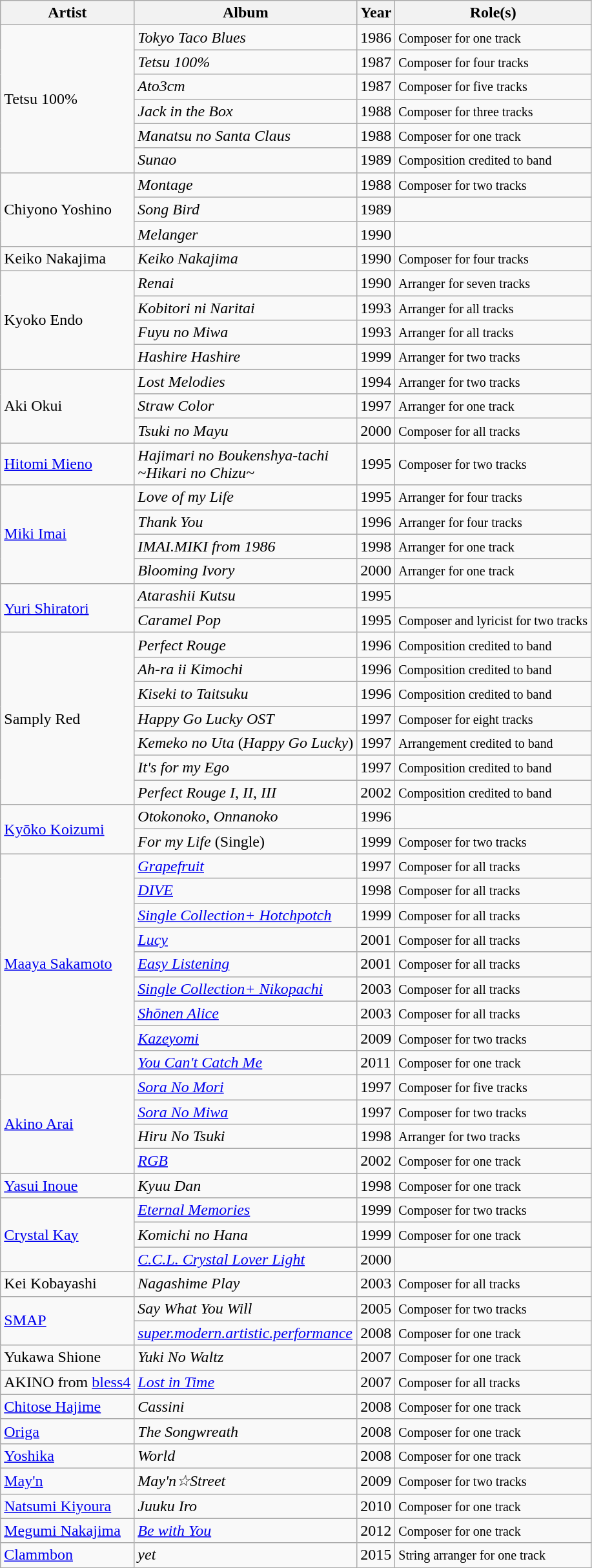<table class="wikitable">
<tr>
<th>Artist</th>
<th>Album</th>
<th>Year</th>
<th>Role(s)</th>
</tr>
<tr>
<td rowspan="6">Tetsu 100%</td>
<td><em>Tokyo Taco Blues</em></td>
<td>1986</td>
<td><small>Composer for one track</small></td>
</tr>
<tr>
<td><em>Tetsu 100%</em></td>
<td>1987</td>
<td><small>Composer for four tracks</small></td>
</tr>
<tr>
<td><em>Ato3cm</em></td>
<td>1987</td>
<td><small>Composer for five tracks</small></td>
</tr>
<tr>
<td><em>Jack in the Box</em></td>
<td>1988</td>
<td><small>Composer for three tracks</small></td>
</tr>
<tr>
<td><em>Manatsu no Santa Claus</em></td>
<td>1988</td>
<td><small>Composer for one track</small></td>
</tr>
<tr>
<td><em>Sunao</em></td>
<td>1989</td>
<td><small>Composition credited to band</small></td>
</tr>
<tr>
<td rowspan="3">Chiyono Yoshino</td>
<td><em>Montage</em></td>
<td>1988</td>
<td><small>Composer for two tracks</small></td>
</tr>
<tr>
<td><em>Song Bird</em></td>
<td>1989</td>
<td><small></small></td>
</tr>
<tr>
<td><em>Melanger</em></td>
<td>1990</td>
<td><small></small></td>
</tr>
<tr>
<td>Keiko Nakajima</td>
<td><em>Keiko Nakajima</em></td>
<td>1990</td>
<td><small>Composer for four tracks</small></td>
</tr>
<tr>
<td rowspan="4">Kyoko Endo</td>
<td><em>Renai</em></td>
<td>1990</td>
<td><small>Arranger for seven tracks</small></td>
</tr>
<tr>
<td><em>Kobitori ni Naritai</em></td>
<td>1993</td>
<td><small>Arranger for all tracks</small></td>
</tr>
<tr>
<td><em>Fuyu no Miwa</em></td>
<td>1993</td>
<td><small>Arranger for all tracks</small></td>
</tr>
<tr>
<td><em>Hashire Hashire</em></td>
<td>1999</td>
<td><small>Arranger for two tracks</small></td>
</tr>
<tr>
<td rowspan="3">Aki Okui</td>
<td><em>Lost Melodies</em></td>
<td>1994</td>
<td><small>Arranger for two tracks</small></td>
</tr>
<tr>
<td><em>Straw Color</em></td>
<td>1997</td>
<td><small>Arranger for one track</small></td>
</tr>
<tr>
<td><em>Tsuki no Mayu</em></td>
<td>2000</td>
<td><small>Composer for all tracks</small></td>
</tr>
<tr>
<td><a href='#'>Hitomi Mieno</a></td>
<td><em>Hajimari no Boukenshya-tachi</em><br><em>~Hikari no Chizu~</em></td>
<td>1995</td>
<td><small>Composer for two tracks</small></td>
</tr>
<tr>
<td rowspan="4"><a href='#'>Miki Imai</a></td>
<td><em>Love of my Life</em></td>
<td>1995</td>
<td><small>Arranger for four tracks</small></td>
</tr>
<tr>
<td><em>Thank You</em></td>
<td>1996</td>
<td><small>Arranger for four tracks</small></td>
</tr>
<tr>
<td><em>IMAI.MIKI from 1986</em></td>
<td>1998</td>
<td><small>Arranger for one track</small></td>
</tr>
<tr>
<td><em>Blooming Ivory</em></td>
<td>2000</td>
<td><small>Arranger for one track</small></td>
</tr>
<tr>
<td rowspan="2"><a href='#'>Yuri Shiratori</a></td>
<td><em>Atarashii Kutsu</em></td>
<td>1995</td>
<td><small></small></td>
</tr>
<tr>
<td><em>Caramel Pop</em></td>
<td>1995</td>
<td><small>Composer and lyricist for two tracks</small></td>
</tr>
<tr>
<td rowspan="7">Samply Red</td>
<td><em>Perfect Rouge</em></td>
<td>1996</td>
<td><small>Composition credited to band</small></td>
</tr>
<tr>
<td><em>Ah-ra ii Kimochi</em></td>
<td>1996</td>
<td><small>Composition credited to band</small></td>
</tr>
<tr>
<td><em>Kiseki to Taitsuku</em></td>
<td>1996</td>
<td><small>Composition credited to band</small></td>
</tr>
<tr>
<td><em>Happy Go Lucky OST</em></td>
<td>1997</td>
<td><small>Composer for eight tracks</small></td>
</tr>
<tr>
<td><em>Kemeko no Uta</em> (<em>Happy Go Lucky</em>)</td>
<td>1997</td>
<td><small>Arrangement credited to band</small></td>
</tr>
<tr>
<td><em>It's for my Ego</em></td>
<td>1997</td>
<td><small>Composition credited to band</small></td>
</tr>
<tr>
<td><em>Perfect Rouge I</em>, <em>II</em>, <em>III</em></td>
<td>2002</td>
<td><small>Composition credited to band</small></td>
</tr>
<tr>
<td rowspan="2"><a href='#'>Kyōko Koizumi</a></td>
<td><em>Otokonoko, Onnanoko</em></td>
<td>1996</td>
<td><small></small></td>
</tr>
<tr>
<td><em>For my Life</em> (Single)</td>
<td>1999</td>
<td><small>Composer for two tracks</small></td>
</tr>
<tr>
<td rowspan="9"><a href='#'>Maaya Sakamoto</a></td>
<td><em><a href='#'>Grapefruit</a></em></td>
<td>1997</td>
<td><small>Composer for all tracks</small></td>
</tr>
<tr>
<td><em><a href='#'>DIVE</a></em></td>
<td>1998</td>
<td><small>Composer for all tracks</small></td>
</tr>
<tr>
<td><em><a href='#'>Single Collection+ Hotchpotch</a></em></td>
<td>1999</td>
<td><small>Composer for all tracks</small></td>
</tr>
<tr>
<td><em><a href='#'>Lucy</a></em></td>
<td>2001</td>
<td><small>Composer for all tracks</small></td>
</tr>
<tr>
<td><em><a href='#'>Easy Listening</a></em></td>
<td>2001</td>
<td><small>Composer for all tracks</small></td>
</tr>
<tr>
<td><em><a href='#'>Single Collection+ Nikopachi</a></em></td>
<td>2003</td>
<td><small>Composer for all tracks</small></td>
</tr>
<tr>
<td><em><a href='#'>Shōnen Alice</a></em></td>
<td>2003</td>
<td><small>Composer for all tracks</small></td>
</tr>
<tr>
<td><em><a href='#'>Kazeyomi</a></em></td>
<td>2009</td>
<td><small>Composer for two tracks</small></td>
</tr>
<tr>
<td><em><a href='#'>You Can't Catch Me</a></em></td>
<td>2011</td>
<td><small>Composer for one track</small></td>
</tr>
<tr>
<td rowspan="4"><a href='#'>Akino Arai</a></td>
<td><em><a href='#'>Sora No Mori</a></em></td>
<td>1997</td>
<td><small>Composer for five tracks</small></td>
</tr>
<tr>
<td><em><a href='#'>Sora No Miwa</a></em></td>
<td>1997</td>
<td><small>Composer for two tracks</small></td>
</tr>
<tr>
<td><em>Hiru No Tsuki</em></td>
<td>1998</td>
<td><small>Arranger for two tracks</small></td>
</tr>
<tr>
<td><em><a href='#'>RGB</a></em></td>
<td>2002</td>
<td><small>Composer for one track</small></td>
</tr>
<tr>
<td><a href='#'>Yasui Inoue</a></td>
<td><em>Kyuu Dan</em></td>
<td>1998</td>
<td><small>Composer for one track</small></td>
</tr>
<tr>
<td rowspan="3"><a href='#'>Crystal Kay</a></td>
<td><em><a href='#'>Eternal Memories</a></em></td>
<td>1999</td>
<td><small>Composer for two tracks</small></td>
</tr>
<tr>
<td><em>Komichi no Hana</em></td>
<td>1999</td>
<td><small>Composer for one track</small></td>
</tr>
<tr>
<td><em><a href='#'>C.C.L. Crystal Lover Light</a></em></td>
<td>2000</td>
<td><small></small></td>
</tr>
<tr>
<td>Kei Kobayashi</td>
<td><em>Nagashime Play</em></td>
<td>2003</td>
<td><small>Composer for all tracks</small></td>
</tr>
<tr>
<td rowspan="2"><a href='#'>SMAP</a></td>
<td><em>Say What You Will</em></td>
<td>2005</td>
<td><small>Composer for two tracks</small></td>
</tr>
<tr>
<td><em><a href='#'>super.modern.artistic.performance</a></em></td>
<td>2008</td>
<td><small>Composer for one track</small></td>
</tr>
<tr>
<td>Yukawa Shione</td>
<td><em>Yuki No Waltz</em></td>
<td>2007</td>
<td><small>Composer for one track</small></td>
</tr>
<tr>
<td>AKINO from <a href='#'>bless4</a></td>
<td><em><a href='#'>Lost in Time</a></em></td>
<td>2007</td>
<td><small>Composer for all tracks</small></td>
</tr>
<tr>
<td><a href='#'>Chitose Hajime</a></td>
<td><em>Cassini</em></td>
<td>2008</td>
<td><small>Composer for one track</small></td>
</tr>
<tr>
<td rowspan=""><a href='#'>Origa</a></td>
<td><em>The Songwreath</em></td>
<td>2008</td>
<td><small>Composer for one track</small></td>
</tr>
<tr>
<td><a href='#'>Yoshika</a></td>
<td><em>World</em></td>
<td>2008</td>
<td><small>Composer for one track</small></td>
</tr>
<tr>
<td><a href='#'>May'n</a></td>
<td><em>May'n☆Street</em></td>
<td>2009</td>
<td><small>Composer for two tracks</small></td>
</tr>
<tr>
<td><a href='#'>Natsumi Kiyoura</a></td>
<td><em>Juuku Iro</em></td>
<td>2010</td>
<td><small>Composer for one track</small></td>
</tr>
<tr>
<td><a href='#'>Megumi Nakajima</a></td>
<td><em><a href='#'>Be with You</a></em></td>
<td>2012</td>
<td><small>Composer for one track</small></td>
</tr>
<tr>
<td><a href='#'>Clammbon</a></td>
<td><em>yet</em></td>
<td>2015</td>
<td><small>String arranger for one track</small></td>
</tr>
</table>
